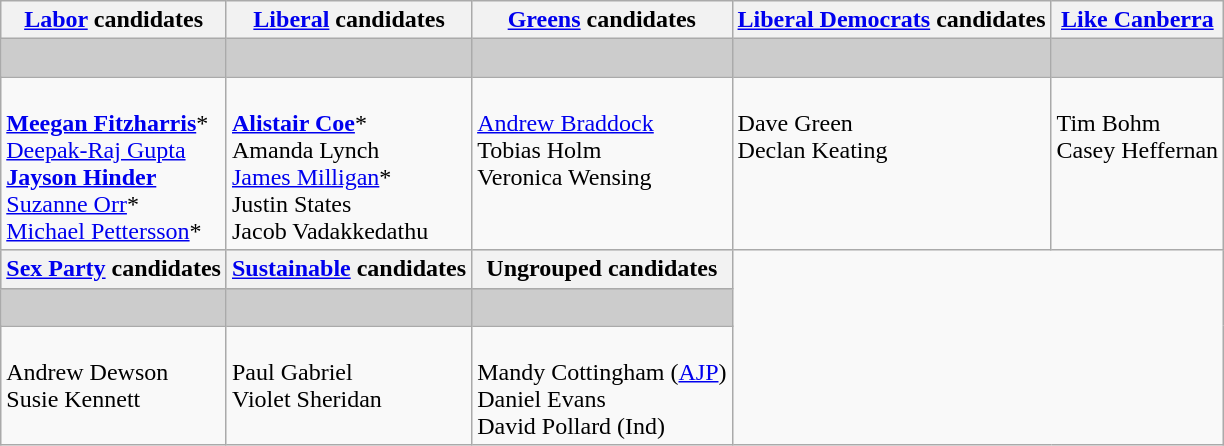<table class="wikitable">
<tr>
<th><a href='#'>Labor</a> candidates</th>
<th><a href='#'>Liberal</a> candidates</th>
<th><a href='#'>Greens</a> candidates</th>
<th><a href='#'>Liberal Democrats</a> candidates</th>
<th><a href='#'>Like Canberra</a></th>
</tr>
<tr bgcolor="#cccccc">
<td></td>
<td></td>
<td></td>
<td></td>
<td bgcolor=> </td>
</tr>
<tr>
<td><br><strong><a href='#'>Meegan Fitzharris</a></strong>*<br>
<a href='#'>Deepak-Raj Gupta</a><br>
<strong><a href='#'>Jayson Hinder</a></strong><br>
<a href='#'>Suzanne Orr</a>*<br>
<a href='#'>Michael Pettersson</a>*</td>
<td><br><strong><a href='#'>Alistair Coe</a></strong>*<br>
Amanda Lynch<br>
<a href='#'>James Milligan</a>*<br>
Justin States<br>
Jacob Vadakkedathu</td>
<td valign=top><br><a href='#'>Andrew Braddock</a><br>
Tobias Holm<br>
Veronica Wensing</td>
<td valign=top><br>Dave Green<br>
Declan Keating</td>
<td valign=top><br>Tim Bohm<br>
Casey Heffernan</td>
</tr>
<tr bgcolor="#cccccc">
<th><a href='#'>Sex Party</a> candidates</th>
<th><a href='#'>Sustainable</a> candidates</th>
<th>Ungrouped candidates</th>
</tr>
<tr bgcolor="#cccccc">
<td></td>
<td></td>
<td> </td>
</tr>
<tr>
<td valign=top><br>Andrew Dewson<br>
Susie Kennett</td>
<td valign=top><br>Paul Gabriel<br>
Violet Sheridan</td>
<td valign=top><br>Mandy Cottingham (<a href='#'>AJP</a>)<br>
Daniel Evans<br>
David Pollard (Ind)</td>
</tr>
</table>
